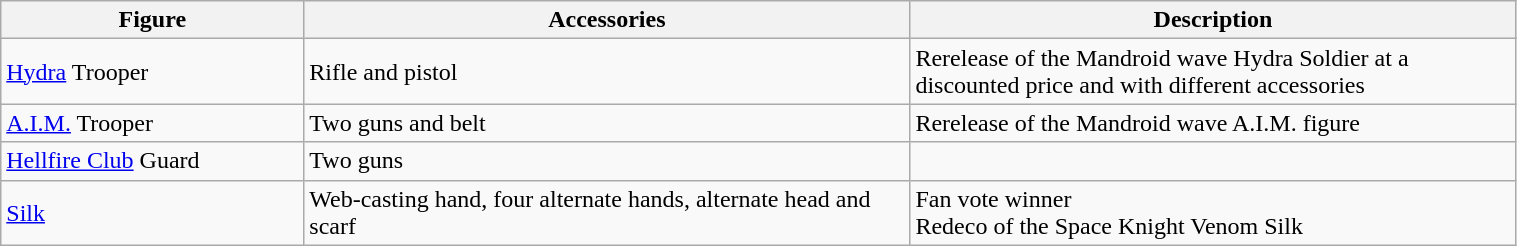<table class="wikitable" style="width:80%;">
<tr>
<th width=20%>Figure</th>
<th width=40%>Accessories</th>
<th width=40%>Description</th>
</tr>
<tr>
<td><a href='#'>Hydra</a> Trooper</td>
<td>Rifle and pistol</td>
<td>Rerelease of the Mandroid wave Hydra Soldier at a discounted price and with different accessories</td>
</tr>
<tr>
<td><a href='#'>A.I.M.</a> Trooper</td>
<td>Two guns and belt</td>
<td>Rerelease of the Mandroid wave A.I.M. figure</td>
</tr>
<tr>
<td><a href='#'>Hellfire Club</a> Guard</td>
<td>Two guns</td>
<td></td>
</tr>
<tr>
<td><a href='#'>Silk</a></td>
<td>Web-casting hand, four alternate hands, alternate head and scarf</td>
<td>Fan vote winner<br>Redeco of the Space Knight Venom Silk</td>
</tr>
</table>
